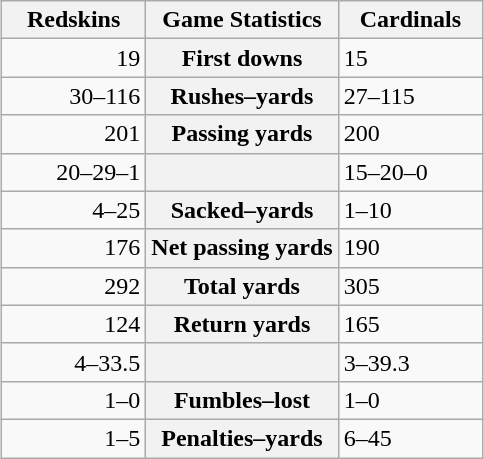<table class="wikitable" style="margin: 1em auto 1em auto">
<tr>
<th style="width:30%;">Redskins</th>
<th style="width:40%;">Game Statistics</th>
<th style="width:30%;">Cardinals</th>
</tr>
<tr>
<td style="text-align:right;">19</td>
<th>First downs</th>
<td>15</td>
</tr>
<tr>
<td style="text-align:right;">30–116</td>
<th>Rushes–yards</th>
<td>27–115</td>
</tr>
<tr>
<td style="text-align:right;">201</td>
<th>Passing yards</th>
<td>200</td>
</tr>
<tr>
<td style="text-align:right;">20–29–1</td>
<th></th>
<td>15–20–0</td>
</tr>
<tr>
<td style="text-align:right;">4–25</td>
<th>Sacked–yards</th>
<td>1–10</td>
</tr>
<tr>
<td style="text-align:right;">176</td>
<th>Net passing yards</th>
<td>190</td>
</tr>
<tr>
<td style="text-align:right;">292</td>
<th>Total yards</th>
<td>305</td>
</tr>
<tr>
<td style="text-align:right;">124</td>
<th>Return yards</th>
<td>165</td>
</tr>
<tr>
<td style="text-align:right;">4–33.5</td>
<th></th>
<td>3–39.3</td>
</tr>
<tr>
<td style="text-align:right;">1–0</td>
<th>Fumbles–lost</th>
<td>1–0</td>
</tr>
<tr>
<td style="text-align:right;">1–5</td>
<th>Penalties–yards</th>
<td>6–45</td>
</tr>
</table>
